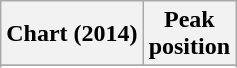<table class="wikitable sortable plainrowheaders" style="text-align:center">
<tr>
<th scope="col">Chart (2014)</th>
<th scope="col">Peak<br>position</th>
</tr>
<tr>
</tr>
<tr>
</tr>
<tr>
</tr>
</table>
